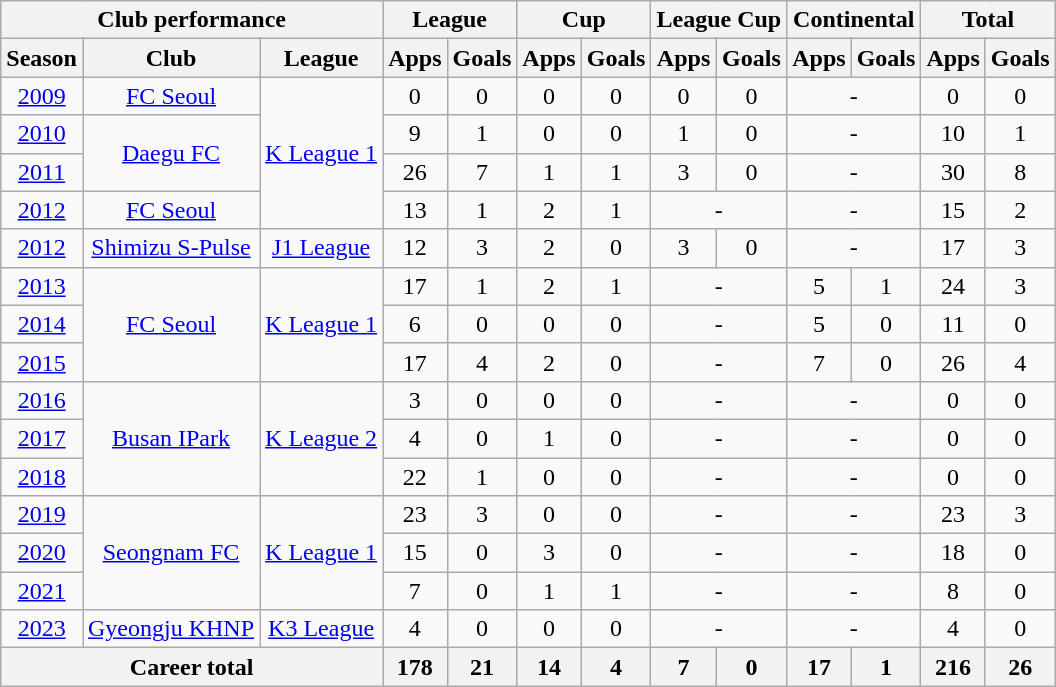<table class="wikitable" style="text-align:center">
<tr>
<th colspan=3>Club performance</th>
<th colspan=2>League</th>
<th colspan=2>Cup</th>
<th colspan=2>League Cup</th>
<th colspan=2>Continental</th>
<th colspan=2>Total</th>
</tr>
<tr>
<th>Season</th>
<th>Club</th>
<th>League</th>
<th>Apps</th>
<th>Goals</th>
<th>Apps</th>
<th>Goals</th>
<th>Apps</th>
<th>Goals</th>
<th>Apps</th>
<th>Goals</th>
<th>Apps</th>
<th>Goals</th>
</tr>
<tr>
<td><a href='#'>2009</a></td>
<td rowspan="1"><a href='#'>FC Seoul</a></td>
<td rowspan="4"><a href='#'>K League 1</a></td>
<td>0</td>
<td>0</td>
<td>0</td>
<td>0</td>
<td>0</td>
<td>0</td>
<td colspan="2">-</td>
<td>0</td>
<td>0</td>
</tr>
<tr>
<td><a href='#'>2010</a></td>
<td rowspan="2"><a href='#'>Daegu FC</a></td>
<td>9</td>
<td>1</td>
<td>0</td>
<td>0</td>
<td>1</td>
<td>0</td>
<td colspan="2">-</td>
<td>10</td>
<td>1</td>
</tr>
<tr>
<td><a href='#'>2011</a></td>
<td>26</td>
<td>7</td>
<td>1</td>
<td>1</td>
<td>3</td>
<td>0</td>
<td colspan="2">-</td>
<td>30</td>
<td>8</td>
</tr>
<tr>
<td><a href='#'>2012</a></td>
<td rowspan="1"><a href='#'>FC Seoul</a></td>
<td>13</td>
<td>1</td>
<td>2</td>
<td>1</td>
<td colspan="2">-</td>
<td colspan="2">-</td>
<td>15</td>
<td>2</td>
</tr>
<tr>
<td><a href='#'>2012</a></td>
<td rowspan="1"><a href='#'>Shimizu S-Pulse</a></td>
<td rowspan="1"><a href='#'>J1 League</a></td>
<td>12</td>
<td>3</td>
<td>2</td>
<td>0</td>
<td>3</td>
<td>0</td>
<td colspan="2">-</td>
<td>17</td>
<td>3</td>
</tr>
<tr>
<td><a href='#'>2013</a></td>
<td rowspan="3"><a href='#'>FC Seoul</a></td>
<td rowspan="3"><a href='#'>K League 1</a></td>
<td>17</td>
<td>1</td>
<td>2</td>
<td>1</td>
<td colspan="2">-</td>
<td>5</td>
<td>1</td>
<td>24</td>
<td>3</td>
</tr>
<tr>
<td><a href='#'>2014</a></td>
<td>6</td>
<td>0</td>
<td>0</td>
<td>0</td>
<td colspan="2">-</td>
<td>5</td>
<td>0</td>
<td>11</td>
<td>0</td>
</tr>
<tr>
<td><a href='#'>2015</a></td>
<td>17</td>
<td>4</td>
<td>2</td>
<td>0</td>
<td colspan="2">-</td>
<td>7</td>
<td>0</td>
<td>26</td>
<td>4</td>
</tr>
<tr>
<td><a href='#'>2016</a></td>
<td rowspan="3"><a href='#'>Busan IPark</a></td>
<td rowspan="3"><a href='#'>K League 2</a></td>
<td>3</td>
<td>0</td>
<td>0</td>
<td>0</td>
<td colspan="2">-</td>
<td colspan="2">-</td>
<td>0</td>
<td>0</td>
</tr>
<tr>
<td><a href='#'>2017</a></td>
<td>4</td>
<td>0</td>
<td>1</td>
<td>0</td>
<td colspan="2">-</td>
<td colspan="2">-</td>
<td>0</td>
<td>0</td>
</tr>
<tr>
<td><a href='#'>2018</a></td>
<td>22</td>
<td>1</td>
<td>0</td>
<td>0</td>
<td colspan="2">-</td>
<td colspan="2">-</td>
<td>0</td>
<td>0</td>
</tr>
<tr>
<td><a href='#'>2019</a></td>
<td rowspan="3"><a href='#'>Seongnam FC</a></td>
<td rowspan="3"><a href='#'>K League 1</a></td>
<td>23</td>
<td>3</td>
<td>0</td>
<td>0</td>
<td colspan="2">-</td>
<td colspan="2">-</td>
<td>23</td>
<td>3</td>
</tr>
<tr>
<td><a href='#'>2020</a></td>
<td>15</td>
<td>0</td>
<td>3</td>
<td>0</td>
<td colspan="2">-</td>
<td colspan="2">-</td>
<td>18</td>
<td>0</td>
</tr>
<tr>
<td><a href='#'>2021</a></td>
<td>7</td>
<td>0</td>
<td>1</td>
<td>1</td>
<td colspan="2">-</td>
<td colspan="2">-</td>
<td>8</td>
<td>0</td>
</tr>
<tr>
<td><a href='#'>2023</a></td>
<td rowspan="1"><a href='#'>Gyeongju KHNP</a></td>
<td rowspan="1"><a href='#'>K3 League</a></td>
<td>4</td>
<td>0</td>
<td>0</td>
<td>0</td>
<td colspan="2">-</td>
<td colspan="2">-</td>
<td>4</td>
<td>0</td>
</tr>
<tr>
<th colspan=3>Career total</th>
<th>178</th>
<th>21</th>
<th>14</th>
<th>4</th>
<th>7</th>
<th>0</th>
<th>17</th>
<th>1</th>
<th>216</th>
<th>26</th>
</tr>
</table>
